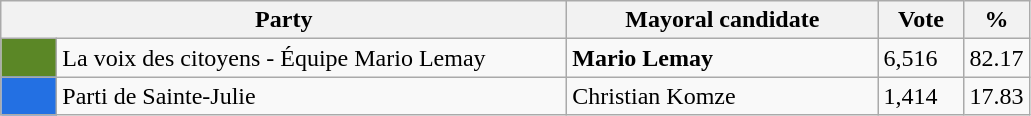<table class="wikitable">
<tr>
<th bgcolor="#DDDDFF" width="370px" colspan="2">Party</th>
<th bgcolor="#DDDDFF" width="200px">Mayoral candidate</th>
<th bgcolor="#DDDDFF" width="50px">Vote</th>
<th bgcolor="#DDDDFF" width="30px">%</th>
</tr>
<tr>
<td bgcolor=#5B8726  width="30px"> </td>
<td>La voix des citoyens - Équipe Mario Lemay</td>
<td><strong>Mario Lemay</strong></td>
<td>6,516</td>
<td>82.17</td>
</tr>
<tr>
<td bgcolor=#2370e3 width="30px"> </td>
<td>Parti de Sainte-Julie</td>
<td>Christian Komze</td>
<td>1,414</td>
<td>17.83</td>
</tr>
</table>
